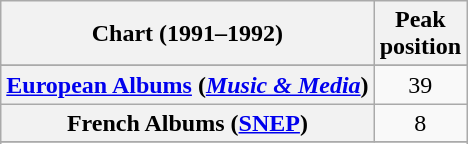<table class="wikitable sortable plainrowheaders" style="text-align:center">
<tr>
<th scope="col">Chart (1991–1992)</th>
<th scope="col">Peak<br>position</th>
</tr>
<tr>
</tr>
<tr>
<th scope="row"><a href='#'>European Albums</a> (<em><a href='#'>Music & Media</a></em>)</th>
<td>39</td>
</tr>
<tr>
<th scope="row">French Albums (<a href='#'>SNEP</a>)</th>
<td>8</td>
</tr>
<tr>
</tr>
<tr>
</tr>
<tr>
</tr>
</table>
